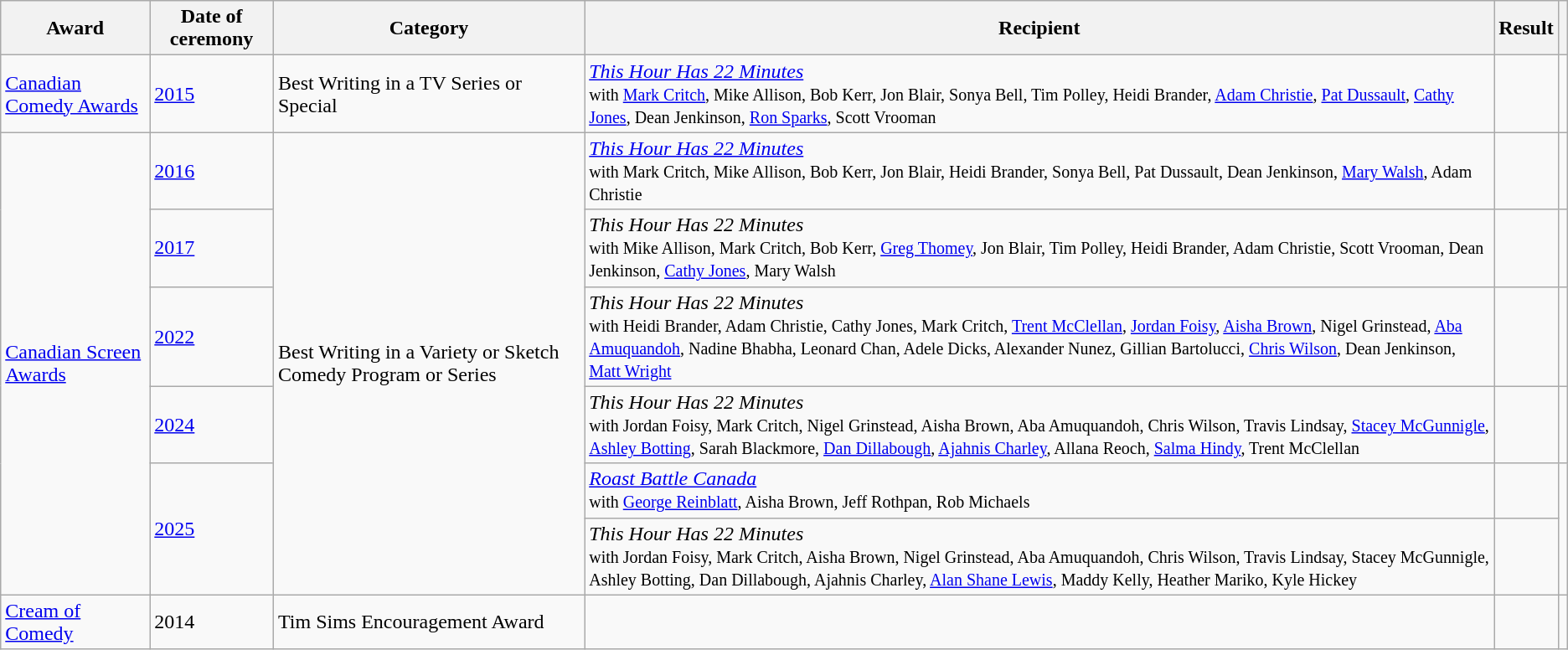<table class="wikitable sortable plainrowheaders">
<tr>
<th scope="col">Award</th>
<th scope="col">Date of ceremony</th>
<th scope="col">Category</th>
<th scope="col">Recipient</th>
<th scope="col">Result</th>
<th scope="col" class="unsortable"></th>
</tr>
<tr>
<td><a href='#'>Canadian Comedy Awards</a></td>
<td><a href='#'>2015</a></td>
<td>Best Writing in a TV Series or Special</td>
<td><em><a href='#'>This Hour Has 22 Minutes</a></em><br><small>with <a href='#'>Mark Critch</a>, Mike Allison, Bob Kerr, Jon Blair, Sonya Bell, Tim Polley, Heidi Brander, <a href='#'>Adam Christie</a>, <a href='#'>Pat Dussault</a>, <a href='#'>Cathy Jones</a>, Dean Jenkinson, <a href='#'>Ron Sparks</a>, Scott Vrooman</small></td>
<td></td>
<td></td>
</tr>
<tr>
<td rowspan=6><a href='#'>Canadian Screen Awards</a></td>
<td><a href='#'>2016</a></td>
<td rowspan=6>Best Writing in a Variety or Sketch Comedy Program or Series</td>
<td><em><a href='#'>This Hour Has 22 Minutes</a></em><br><small>with Mark Critch, Mike Allison, Bob Kerr, Jon Blair, Heidi Brander, Sonya Bell, Pat Dussault, Dean Jenkinson, <a href='#'>Mary Walsh</a>, Adam Christie</small></td>
<td></td>
<td></td>
</tr>
<tr>
<td><a href='#'>2017</a></td>
<td><em>This Hour Has 22 Minutes</em><br><small>with Mike Allison, Mark Critch, Bob Kerr, <a href='#'>Greg Thomey</a>, Jon Blair, Tim Polley, Heidi Brander, Adam Christie, Scott Vrooman, Dean Jenkinson, <a href='#'>Cathy Jones</a>, Mary Walsh</small></td>
<td></td>
<td></td>
</tr>
<tr>
<td><a href='#'>2022</a></td>
<td><em>This Hour Has 22 Minutes</em><br><small>with Heidi Brander, Adam Christie, Cathy Jones, Mark Critch, <a href='#'>Trent McClellan</a>, <a href='#'>Jordan Foisy</a>, <a href='#'>Aisha Brown</a>, Nigel Grinstead, <a href='#'>Aba Amuquandoh</a>, Nadine Bhabha, Leonard Chan, Adele Dicks, Alexander Nunez, Gillian Bartolucci, <a href='#'>Chris Wilson</a>, Dean Jenkinson, <a href='#'>Matt Wright</a></small></td>
<td></td>
<td></td>
</tr>
<tr>
<td><a href='#'>2024</a></td>
<td><em>This Hour Has 22 Minutes</em><br><small>with Jordan Foisy, Mark Critch, Nigel Grinstead, Aisha Brown, Aba Amuquandoh, Chris Wilson, Travis Lindsay, <a href='#'>Stacey McGunnigle</a>, <a href='#'>Ashley Botting</a>, Sarah Blackmore, <a href='#'>Dan Dillabough</a>, <a href='#'>Ajahnis Charley</a>, Allana Reoch, <a href='#'>Salma Hindy</a>, Trent McClellan</small></td>
<td></td>
<td></td>
</tr>
<tr>
<td rowspan=2><a href='#'>2025</a></td>
<td><em><a href='#'>Roast Battle Canada</a></em><br><small>with <a href='#'>George Reinblatt</a>, Aisha Brown, Jeff Rothpan, Rob Michaels</small></td>
<td></td>
<td rowspan=2></td>
</tr>
<tr>
<td><em>This Hour Has 22 Minutes</em><br><small>with Jordan Foisy, Mark Critch, Aisha Brown, Nigel Grinstead, Aba Amuquandoh, Chris Wilson, Travis Lindsay, Stacey McGunnigle, Ashley Botting, Dan Dillabough, Ajahnis Charley, <a href='#'>Alan Shane Lewis</a>, Maddy Kelly, Heather Mariko, Kyle Hickey</small></td>
<td></td>
</tr>
<tr>
<td><a href='#'>Cream of Comedy</a></td>
<td>2014</td>
<td>Tim Sims Encouragement Award</td>
<td></td>
<td></td>
<td></td>
</tr>
</table>
